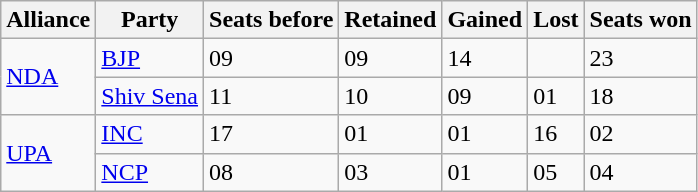<table class="wikitable">
<tr>
<th>Alliance</th>
<th>Party</th>
<th>Seats before</th>
<th>Retained</th>
<th>Gained</th>
<th>Lost</th>
<th>Seats won</th>
</tr>
<tr>
<td rowspan="2"><a href='#'>NDA</a></td>
<td><a href='#'>BJP</a></td>
<td>09</td>
<td>09</td>
<td> 14</td>
<td></td>
<td>23</td>
</tr>
<tr>
<td><a href='#'>Shiv Sena</a></td>
<td>11</td>
<td>10</td>
<td> 09</td>
<td> 01</td>
<td>18</td>
</tr>
<tr>
<td rowspan="2"><a href='#'>UPA</a></td>
<td><a href='#'>INC</a></td>
<td>17</td>
<td>01</td>
<td> 01</td>
<td> 16</td>
<td>02</td>
</tr>
<tr>
<td><a href='#'>NCP</a></td>
<td>08</td>
<td>03</td>
<td> 01</td>
<td> 05</td>
<td>04</td>
</tr>
</table>
